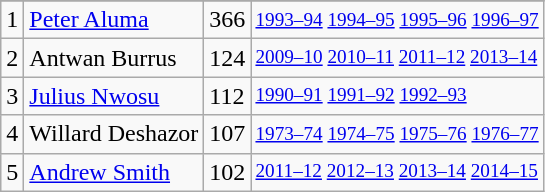<table class="wikitable">
<tr>
</tr>
<tr>
<td>1</td>
<td><a href='#'>Peter Aluma</a></td>
<td>366</td>
<td style="font-size:80%;"><a href='#'>1993–94</a> <a href='#'>1994–95</a> <a href='#'>1995–96</a> <a href='#'>1996–97</a></td>
</tr>
<tr>
<td>2</td>
<td>Antwan Burrus</td>
<td>124</td>
<td style="font-size:80%;"><a href='#'>2009–10</a> <a href='#'>2010–11</a> <a href='#'>2011–12</a> <a href='#'>2013–14</a></td>
</tr>
<tr>
<td>3</td>
<td><a href='#'>Julius Nwosu</a></td>
<td>112</td>
<td style="font-size:80%;"><a href='#'>1990–91</a> <a href='#'>1991–92</a> <a href='#'>1992–93</a></td>
</tr>
<tr>
<td>4</td>
<td>Willard Deshazor</td>
<td>107</td>
<td style="font-size:80%;"><a href='#'>1973–74</a> <a href='#'>1974–75</a> <a href='#'>1975–76</a> <a href='#'>1976–77</a></td>
</tr>
<tr>
<td>5</td>
<td><a href='#'>Andrew Smith</a></td>
<td>102</td>
<td style="font-size:80%;"><a href='#'>2011–12</a> <a href='#'>2012–13</a> <a href='#'>2013–14</a> <a href='#'>2014–15</a></td>
</tr>
</table>
